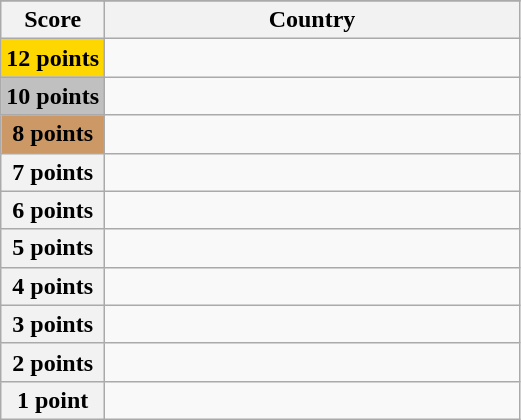<table class="wikitable">
<tr>
</tr>
<tr>
<th scope="col" width="20%">Score</th>
<th scope="col">Country</th>
</tr>
<tr>
<th scope="row" style="background:gold">12 points</th>
<td></td>
</tr>
<tr>
<th scope="row" style="background:silver">10 points</th>
<td></td>
</tr>
<tr>
<th scope="row" style="background:#CC9966">8 points</th>
<td></td>
</tr>
<tr>
<th scope="row">7 points</th>
<td></td>
</tr>
<tr>
<th scope="row">6 points</th>
<td></td>
</tr>
<tr>
<th scope="row">5 points</th>
<td></td>
</tr>
<tr>
<th scope="row">4 points</th>
<td></td>
</tr>
<tr>
<th scope="row">3 points</th>
<td></td>
</tr>
<tr>
<th scope="row">2 points</th>
<td></td>
</tr>
<tr>
<th scope="row">1 point</th>
<td></td>
</tr>
</table>
